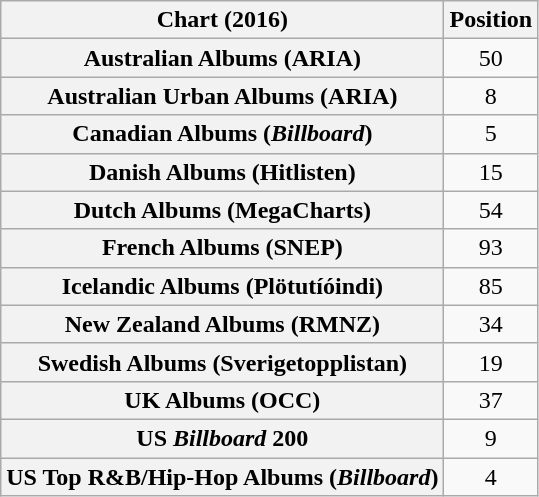<table class="wikitable sortable plainrowheaders" style="text-align:center">
<tr>
<th scope="col">Chart (2016)</th>
<th scope="col">Position</th>
</tr>
<tr>
<th scope="row">Australian Albums (ARIA)</th>
<td>50</td>
</tr>
<tr>
<th scope="row">Australian Urban Albums (ARIA)</th>
<td>8</td>
</tr>
<tr>
<th scope="row">Canadian Albums (<em>Billboard</em>)</th>
<td>5</td>
</tr>
<tr>
<th scope="row">Danish Albums (Hitlisten)</th>
<td>15</td>
</tr>
<tr>
<th scope="row">Dutch Albums (MegaCharts)</th>
<td>54</td>
</tr>
<tr>
<th scope="row">French Albums (SNEP)</th>
<td>93</td>
</tr>
<tr>
<th scope="row">Icelandic Albums (Plötutíóindi)</th>
<td>85</td>
</tr>
<tr>
<th scope="row">New Zealand Albums (RMNZ)</th>
<td>34</td>
</tr>
<tr>
<th scope="row">Swedish Albums (Sverigetopplistan)</th>
<td>19</td>
</tr>
<tr>
<th scope="row">UK Albums (OCC)</th>
<td>37</td>
</tr>
<tr>
<th scope="row">US <em>Billboard</em> 200</th>
<td>9</td>
</tr>
<tr>
<th scope="row">US Top R&B/Hip-Hop Albums (<em>Billboard</em>)</th>
<td>4</td>
</tr>
</table>
